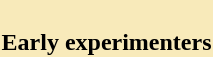<table class="toccolours" style="float:right; clear:right; margin:0 0 1em 1em;">
<tr>
<td style="background:#f8eaba; text-align:center;"><br><strong>Early experimenters</strong></td>
</tr>
<tr>
<td><br></td>
</tr>
<tr>
<td><br></td>
</tr>
</table>
